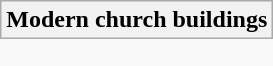<table class="wikitable collapsible " style="border:none">
<tr>
<th scope="col">Modern church buildings</th>
</tr>
<tr>
<td style="padding:0;border:none"><br></td>
</tr>
</table>
